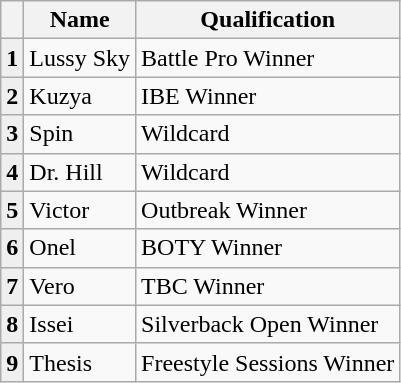<table class="wikitable">
<tr>
<th></th>
<th>Name</th>
<th>Qualification</th>
</tr>
<tr>
<th scope="row" style="background:#efefef;">1</th>
<td> Lussy Sky</td>
<td>Battle Pro Winner</td>
</tr>
<tr>
<th scope="row" style="background:#efefef;">2</th>
<td> Kuzya</td>
<td>IBE Winner</td>
</tr>
<tr>
<th scope="row" style="background:#efefef;">3</th>
<td> Spin</td>
<td>Wildcard</td>
</tr>
<tr>
<th scope="row" style="background:#efefef;">4</th>
<td> Dr. Hill</td>
<td>Wildcard</td>
</tr>
<tr>
<th scope="row" style="background:#efefef;">5</th>
<td> Victor</td>
<td>Outbreak Winner</td>
</tr>
<tr>
<th scope="row" style="background:#efefef;">6</th>
<td> Onel</td>
<td>BOTY Winner</td>
</tr>
<tr>
<th scope="row" style="background:#efefef;">7</th>
<td> Vero</td>
<td>TBC Winner</td>
</tr>
<tr>
<th scope="row" style="background:#efefef;">8</th>
<td> Issei</td>
<td>Silverback Open Winner</td>
</tr>
<tr>
<th scope="row" style="background:#efefef;">9</th>
<td> Thesis</td>
<td>Freestyle Sessions Winner</td>
</tr>
</table>
